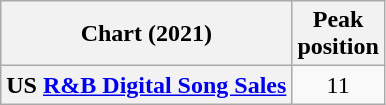<table class="wikitable sortable plainrowheaders" style="text-align:center">
<tr>
<th scope="col">Chart (2021)</th>
<th scope="col">Peak<br>position</th>
</tr>
<tr>
<th scope="row">US <a href='#'>R&B Digital Song Sales</a></th>
<td>11</td>
</tr>
</table>
